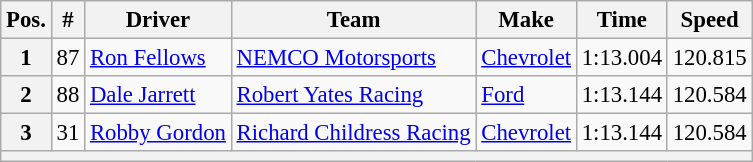<table class="wikitable" style="font-size:95%">
<tr>
<th>Pos.</th>
<th>#</th>
<th>Driver</th>
<th>Team</th>
<th>Make</th>
<th>Time</th>
<th>Speed</th>
</tr>
<tr>
<th>1</th>
<td>87</td>
<td><a href='#'>Ron Fellows</a></td>
<td><a href='#'>NEMCO Motorsports</a></td>
<td><a href='#'>Chevrolet</a></td>
<td>1:13.004</td>
<td>120.815</td>
</tr>
<tr>
<th>2</th>
<td>88</td>
<td><a href='#'>Dale Jarrett</a></td>
<td><a href='#'>Robert Yates Racing</a></td>
<td><a href='#'>Ford</a></td>
<td>1:13.144</td>
<td>120.584</td>
</tr>
<tr>
<th>3</th>
<td>31</td>
<td><a href='#'>Robby Gordon</a></td>
<td><a href='#'>Richard Childress Racing</a></td>
<td><a href='#'>Chevrolet</a></td>
<td>1:13.144</td>
<td>120.584</td>
</tr>
<tr>
<th colspan="7"></th>
</tr>
</table>
